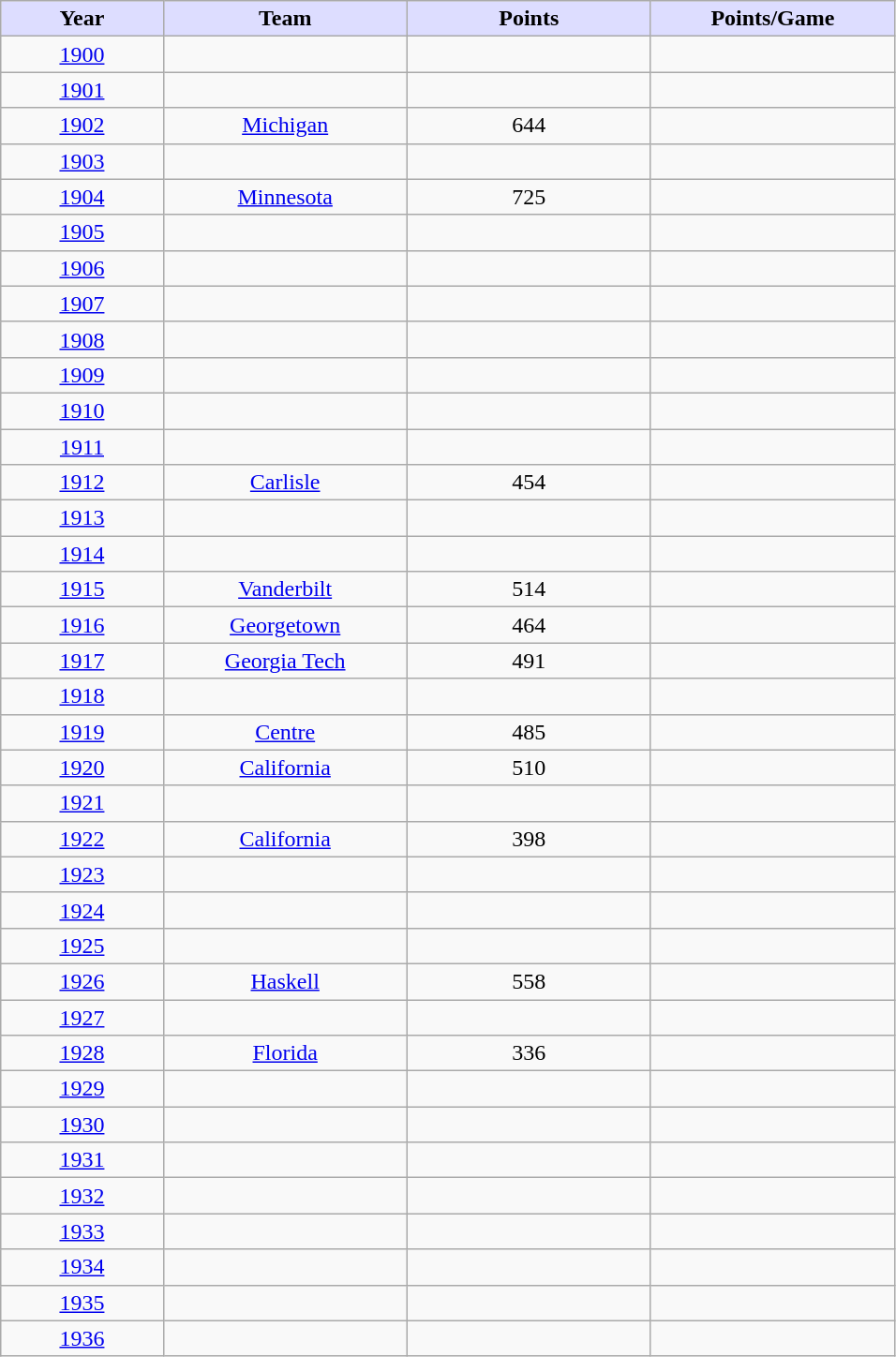<table class="wikitable sortable">
<tr>
<th style="background:#ddf; width:10%;">Year</th>
<th style="background:#ddf; width:15%;">Team</th>
<th style="background:#ddf; width:15%;">Points</th>
<th style="background:#ddf; width:15%;">Points/Game</th>
</tr>
<tr style="text-align:center;">
<td><a href='#'>1900</a></td>
<td></td>
<td></td>
<td></td>
</tr>
<tr style="text-align:center;">
<td><a href='#'>1901</a></td>
<td></td>
<td></td>
<td></td>
</tr>
<tr style="text-align:center;">
<td><a href='#'>1902</a></td>
<td><a href='#'>Michigan</a></td>
<td>644</td>
<td></td>
</tr>
<tr style="text-align:center;">
<td><a href='#'>1903</a></td>
<td></td>
<td></td>
<td></td>
</tr>
<tr style="text-align:center;">
<td><a href='#'>1904</a></td>
<td><a href='#'>Minnesota</a></td>
<td>725</td>
<td></td>
</tr>
<tr style="text-align:center;">
<td><a href='#'>1905</a></td>
<td></td>
<td></td>
<td></td>
</tr>
<tr style="text-align:center;">
<td><a href='#'>1906</a></td>
<td></td>
<td></td>
<td></td>
</tr>
<tr style="text-align:center;">
<td><a href='#'>1907</a></td>
<td></td>
<td></td>
<td></td>
</tr>
<tr style="text-align:center;">
<td><a href='#'>1908</a></td>
<td></td>
<td></td>
<td></td>
</tr>
<tr style="text-align:center;">
<td><a href='#'>1909</a></td>
<td></td>
<td></td>
<td></td>
</tr>
<tr style="text-align:center;">
<td><a href='#'>1910</a></td>
<td></td>
<td></td>
<td></td>
</tr>
<tr style="text-align:center;">
<td><a href='#'>1911</a></td>
<td></td>
<td></td>
<td></td>
</tr>
<tr style="text-align:center;">
<td><a href='#'>1912</a></td>
<td><a href='#'>Carlisle</a></td>
<td>454</td>
<td></td>
</tr>
<tr style="text-align:center;">
<td><a href='#'>1913</a></td>
<td></td>
<td></td>
<td></td>
</tr>
<tr style="text-align:center;">
<td><a href='#'>1914</a></td>
<td></td>
<td></td>
<td></td>
</tr>
<tr style="text-align:center;">
<td><a href='#'>1915</a></td>
<td><a href='#'>Vanderbilt</a></td>
<td>514</td>
<td></td>
</tr>
<tr style="text-align:center;">
<td><a href='#'>1916</a></td>
<td><a href='#'>Georgetown</a></td>
<td>464</td>
<td></td>
</tr>
<tr style="text-align:center;">
<td><a href='#'>1917</a></td>
<td><a href='#'>Georgia Tech</a></td>
<td>491</td>
<td></td>
</tr>
<tr style="text-align:center;">
<td><a href='#'>1918</a></td>
<td></td>
<td></td>
<td></td>
</tr>
<tr style="text-align:center;">
<td><a href='#'>1919</a></td>
<td><a href='#'>Centre</a></td>
<td>485</td>
<td></td>
</tr>
<tr style="text-align:center;">
<td><a href='#'>1920</a></td>
<td><a href='#'>California</a></td>
<td>510</td>
<td></td>
</tr>
<tr style="text-align:center;">
<td><a href='#'>1921</a></td>
<td></td>
<td></td>
<td></td>
</tr>
<tr style="text-align:center;">
<td><a href='#'>1922</a></td>
<td><a href='#'>California</a></td>
<td>398</td>
<td></td>
</tr>
<tr style="text-align:center;">
<td><a href='#'>1923</a></td>
<td></td>
<td></td>
<td></td>
</tr>
<tr style="text-align:center;">
<td><a href='#'>1924</a></td>
<td></td>
<td></td>
<td></td>
</tr>
<tr style="text-align:center;">
<td><a href='#'>1925</a></td>
<td></td>
<td></td>
<td></td>
</tr>
<tr style="text-align:center;">
<td><a href='#'>1926</a></td>
<td><a href='#'>Haskell</a></td>
<td>558</td>
<td></td>
</tr>
<tr style="text-align:center;">
<td><a href='#'>1927</a></td>
<td></td>
<td></td>
<td></td>
</tr>
<tr style="text-align:center;">
<td><a href='#'>1928</a></td>
<td><a href='#'>Florida</a></td>
<td>336</td>
<td></td>
</tr>
<tr style="text-align:center;">
<td><a href='#'>1929</a></td>
<td></td>
<td></td>
<td></td>
</tr>
<tr style="text-align:center;">
<td><a href='#'>1930</a></td>
<td></td>
<td></td>
<td></td>
</tr>
<tr style="text-align:center;">
<td><a href='#'>1931</a></td>
<td></td>
<td></td>
<td></td>
</tr>
<tr style="text-align:center;">
<td><a href='#'>1932</a></td>
<td></td>
<td></td>
<td></td>
</tr>
<tr style="text-align:center;">
<td><a href='#'>1933</a></td>
<td></td>
<td></td>
<td></td>
</tr>
<tr style="text-align:center;">
<td><a href='#'>1934</a></td>
<td></td>
<td></td>
<td></td>
</tr>
<tr style="text-align:center;">
<td><a href='#'>1935</a></td>
<td></td>
<td></td>
<td></td>
</tr>
<tr style="text-align:center;">
<td><a href='#'>1936</a></td>
<td></td>
<td></td>
<td></td>
</tr>
</table>
